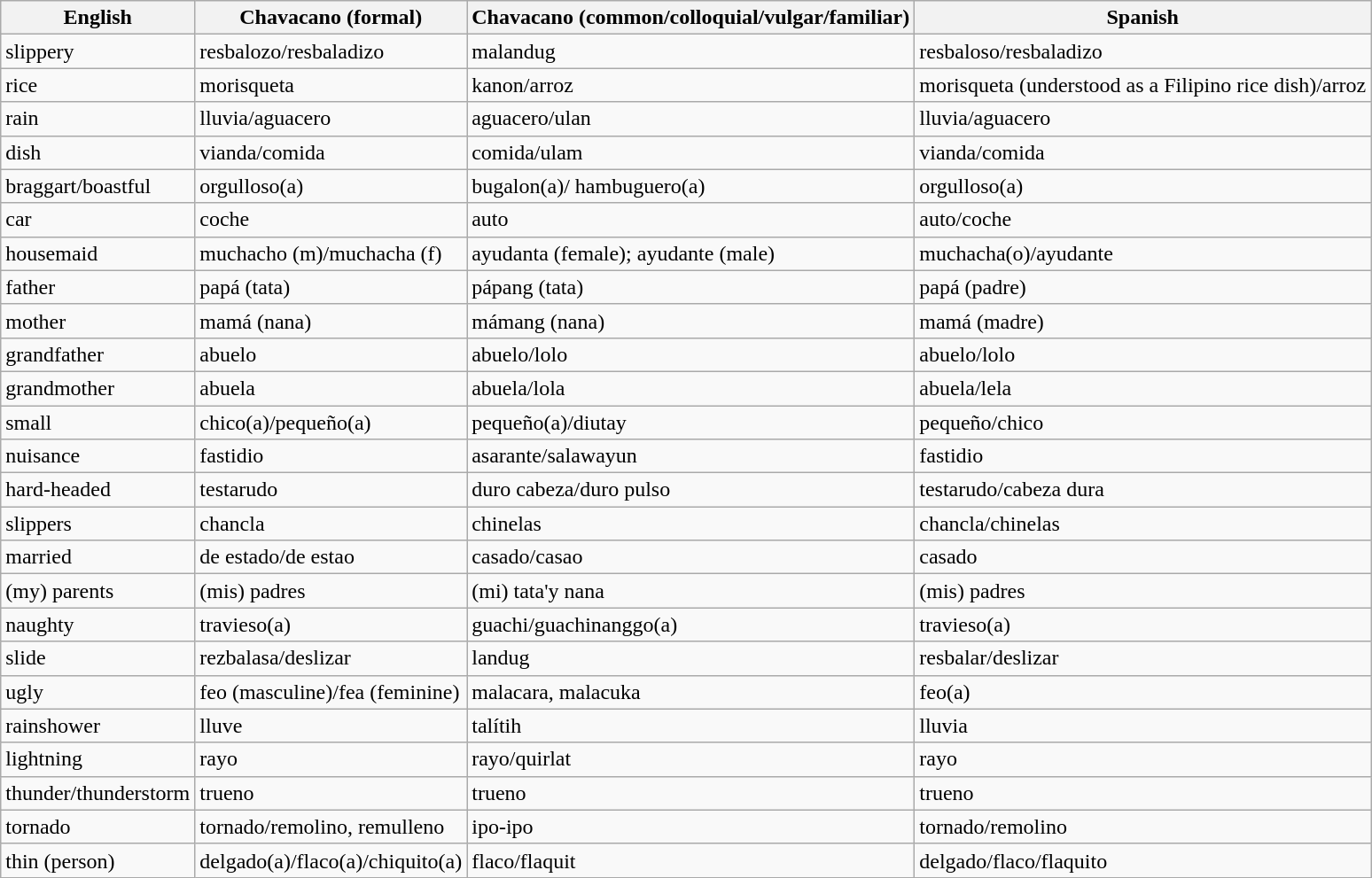<table class="wikitable">
<tr>
<th>English</th>
<th>Chavacano (formal)</th>
<th>Chavacano (common/colloquial/vulgar/familiar)</th>
<th>Spanish</th>
</tr>
<tr>
<td>slippery</td>
<td>resbalozo/resbaladizo</td>
<td>malandug</td>
<td>resbaloso/resbaladizo</td>
</tr>
<tr>
<td>rice</td>
<td>morisqueta</td>
<td>kanon/arroz</td>
<td>morisqueta (understood as a Filipino rice dish)/arroz</td>
</tr>
<tr>
<td>rain</td>
<td>lluvia/aguacero</td>
<td>aguacero/ulan</td>
<td>lluvia/aguacero</td>
</tr>
<tr>
<td>dish</td>
<td>vianda/comida</td>
<td>comida/ulam</td>
<td>vianda/comida</td>
</tr>
<tr>
<td>braggart/boastful</td>
<td>orgulloso(a)</td>
<td>bugalon(a)/ hambuguero(a)</td>
<td>orgulloso(a)</td>
</tr>
<tr>
<td>car</td>
<td>coche</td>
<td>auto</td>
<td>auto/coche</td>
</tr>
<tr>
<td>housemaid</td>
<td>muchacho (m)/muchacha (f)</td>
<td>ayudanta (female); ayudante (male)</td>
<td>muchacha(o)/ayudante</td>
</tr>
<tr>
<td>father</td>
<td>papá (tata)</td>
<td>pápang (tata)</td>
<td>papá (padre)</td>
</tr>
<tr>
<td>mother</td>
<td>mamá (nana)</td>
<td>mámang (nana)</td>
<td>mamá (madre)</td>
</tr>
<tr>
<td>grandfather</td>
<td>abuelo</td>
<td>abuelo/lolo</td>
<td>abuelo/lolo</td>
</tr>
<tr>
<td>grandmother</td>
<td>abuela</td>
<td>abuela/lola</td>
<td>abuela/lela</td>
</tr>
<tr>
<td>small</td>
<td>chico(a)/pequeño(a)</td>
<td>pequeño(a)/diutay</td>
<td>pequeño/chico</td>
</tr>
<tr>
<td>nuisance</td>
<td>fastidio</td>
<td>asarante/salawayun</td>
<td>fastidio</td>
</tr>
<tr>
<td>hard-headed</td>
<td>testarudo</td>
<td>duro cabeza/duro pulso</td>
<td>testarudo/cabeza dura</td>
</tr>
<tr>
<td>slippers</td>
<td>chancla</td>
<td>chinelas</td>
<td>chancla/chinelas</td>
</tr>
<tr>
<td>married</td>
<td>de estado/de estao</td>
<td>casado/casao</td>
<td>casado</td>
</tr>
<tr>
<td>(my) parents</td>
<td>(mis) padres</td>
<td>(mi) tata'y nana</td>
<td>(mis) padres</td>
</tr>
<tr>
<td>naughty</td>
<td>travieso(a)</td>
<td>guachi/guachinanggo(a)</td>
<td>travieso(a)</td>
</tr>
<tr>
<td>slide</td>
<td>rezbalasa/deslizar</td>
<td>landug</td>
<td>resbalar/deslizar</td>
</tr>
<tr>
<td>ugly</td>
<td>feo (masculine)/fea (feminine)</td>
<td>malacara, malacuka</td>
<td>feo(a)</td>
</tr>
<tr>
<td>rainshower</td>
<td>lluve</td>
<td>talítih</td>
<td>lluvia</td>
</tr>
<tr>
<td>lightning</td>
<td>rayo</td>
<td>rayo/quirlat</td>
<td>rayo</td>
</tr>
<tr>
<td>thunder/thunderstorm</td>
<td>trueno</td>
<td>trueno</td>
<td>trueno</td>
</tr>
<tr>
<td>tornado</td>
<td>tornado/remolino, remulleno</td>
<td>ipo-ipo</td>
<td>tornado/remolino</td>
</tr>
<tr>
<td>thin (person)</td>
<td>delgado(a)/flaco(a)/chiquito(a)</td>
<td>flaco/flaquit</td>
<td>delgado/flaco/flaquito</td>
</tr>
</table>
